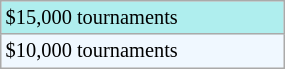<table class="wikitable"  style="font-size:85%; width:15%;">
<tr style="background:#afeeee;">
<td>$15,000 tournaments</td>
</tr>
<tr style="background:#f0f8ff;">
<td>$10,000 tournaments</td>
</tr>
</table>
